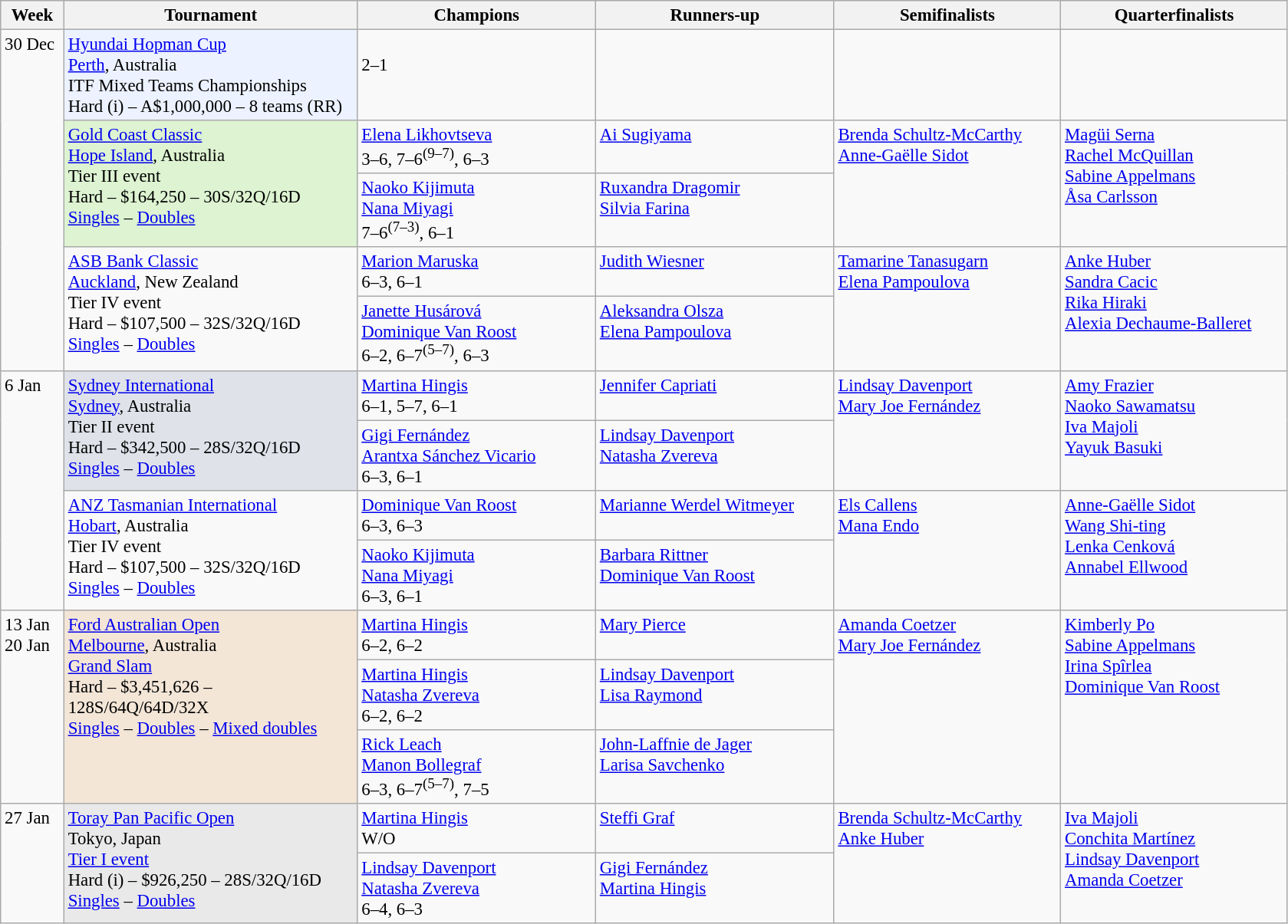<table class=wikitable style=font-size:95%>
<tr>
<th style="width:48px;">Week</th>
<th style="width:248px;">Tournament</th>
<th style="width:200px;">Champions</th>
<th style="width:200px;">Runners-up</th>
<th style="width:190px;">Semifinalists</th>
<th style="width:190px;">Quarterfinalists</th>
</tr>
<tr valign=top>
<td rowspan=5>30 Dec</td>
<td bgcolor=#ECF2FF><a href='#'>Hyundai Hopman Cup</a><br> <a href='#'>Perth</a>, Australia<br>ITF Mixed Teams Championships<br>Hard (i) – A$1,000,000 – 8 teams (RR)</td>
<td><br>2–1</td>
<td></td>
<td><br><br></td>
<td><br><br></td>
</tr>
<tr valign=top>
<td rowspan=2 bgcolor=#DDF3D1><a href='#'>Gold Coast Classic</a><br> <a href='#'>Hope Island</a>, Australia <br> Tier III event <br> Hard – $164,250 – 30S/32Q/16D<br> <a href='#'>Singles</a> – <a href='#'>Doubles</a></td>
<td> <a href='#'>Elena Likhovtseva</a><br>3–6, 7–6<sup>(9–7)</sup>, 6–3</td>
<td> <a href='#'>Ai Sugiyama</a></td>
<td rowspan=2>  <a href='#'>Brenda Schultz-McCarthy</a><br> <a href='#'>Anne-Gaëlle Sidot</a></td>
<td rowspan=2> <a href='#'>Magüi Serna</a><br> <a href='#'>Rachel McQuillan</a><br> <a href='#'>Sabine Appelmans</a><br> <a href='#'>Åsa Carlsson</a></td>
</tr>
<tr valign=top>
<td> <a href='#'>Naoko Kijimuta</a> <br>  <a href='#'>Nana Miyagi</a><br> 7–6<sup>(7–3)</sup>, 6–1</td>
<td> <a href='#'>Ruxandra Dragomir</a> <br>  <a href='#'>Silvia Farina</a></td>
</tr>
<tr valign=top>
<td rowspan=2><a href='#'>ASB Bank Classic</a><br>  <a href='#'>Auckland</a>, New Zealand <br> Tier IV event <br> Hard – $107,500 – 32S/32Q/16D<br> <a href='#'>Singles</a> – <a href='#'>Doubles</a></td>
<td> <a href='#'>Marion Maruska</a><br>6–3, 6–1</td>
<td> <a href='#'>Judith Wiesner</a></td>
<td rowspan=2>  <a href='#'>Tamarine Tanasugarn</a><br> <a href='#'>Elena Pampoulova</a></td>
<td rowspan=2> <a href='#'>Anke Huber</a><br> <a href='#'>Sandra Cacic</a><br> <a href='#'>Rika Hiraki</a><br> <a href='#'>Alexia Dechaume-Balleret</a></td>
</tr>
<tr valign=top>
<td> <a href='#'>Janette Husárová</a> <br>  <a href='#'>Dominique Van Roost</a><br> 6–2, 6–7<sup>(5–7)</sup>, 6–3</td>
<td> <a href='#'>Aleksandra Olsza</a> <br>  <a href='#'>Elena Pampoulova</a></td>
</tr>
<tr valign=top>
<td rowspan=4>6 Jan</td>
<td rowspan=2 bgcolor=#dfe2e9><a href='#'>Sydney International</a><br>  <a href='#'>Sydney</a>, Australia <br> Tier II event <br> Hard – $342,500 – 28S/32Q/16D<br> <a href='#'>Singles</a> – <a href='#'>Doubles</a></td>
<td> <a href='#'>Martina Hingis</a><br>6–1, 5–7, 6–1</td>
<td> <a href='#'>Jennifer Capriati</a></td>
<td rowspan=2>  <a href='#'>Lindsay Davenport</a><br> <a href='#'>Mary Joe Fernández</a></td>
<td rowspan=2> <a href='#'>Amy Frazier</a><br> <a href='#'>Naoko Sawamatsu</a><br> <a href='#'>Iva Majoli</a><br> <a href='#'>Yayuk Basuki</a></td>
</tr>
<tr valign=top>
<td> <a href='#'>Gigi Fernández</a> <br>  <a href='#'>Arantxa Sánchez Vicario</a><br> 6–3, 6–1</td>
<td> <a href='#'>Lindsay Davenport</a> <br>  <a href='#'>Natasha Zvereva</a></td>
</tr>
<tr valign=top>
<td rowspan=2><a href='#'>ANZ Tasmanian International</a><br>  <a href='#'>Hobart</a>, Australia <br> Tier IV event <br> Hard – $107,500 – 32S/32Q/16D<br> <a href='#'>Singles</a> – <a href='#'>Doubles</a></td>
<td> <a href='#'>Dominique Van Roost</a><br>6–3, 6–3</td>
<td> <a href='#'>Marianne Werdel Witmeyer</a></td>
<td rowspan=2>  <a href='#'>Els Callens</a><br> <a href='#'>Mana Endo</a></td>
<td rowspan=2> <a href='#'>Anne-Gaëlle Sidot</a><br> <a href='#'>Wang Shi-ting</a><br> <a href='#'>Lenka Cenková</a><br> <a href='#'>Annabel Ellwood</a></td>
</tr>
<tr valign=top>
<td> <a href='#'>Naoko Kijimuta</a> <br>  <a href='#'>Nana Miyagi</a><br> 6–3, 6–1</td>
<td> <a href='#'>Barbara Rittner</a> <br>  <a href='#'>Dominique Van Roost</a></td>
</tr>
<tr valign=top>
<td rowspan=3>13 Jan<br>20 Jan</td>
<td rowspan=3 bgcolor=#F3E6D7><a href='#'>Ford Australian Open</a><br> <a href='#'>Melbourne</a>, Australia <br> <a href='#'>Grand Slam</a> <br> Hard – $3,451,626 – 128S/64Q/64D/32X <br> <a href='#'>Singles</a> – <a href='#'>Doubles</a> – <a href='#'>Mixed doubles</a></td>
<td> <a href='#'>Martina Hingis</a><br>6–2, 6–2</td>
<td> <a href='#'>Mary Pierce</a></td>
<td rowspan=3>  <a href='#'>Amanda Coetzer</a><br> <a href='#'>Mary Joe Fernández</a></td>
<td rowspan=3> <a href='#'>Kimberly Po</a><br> <a href='#'>Sabine Appelmans</a><br> <a href='#'>Irina Spîrlea</a><br> <a href='#'>Dominique Van Roost</a></td>
</tr>
<tr valign=top>
<td> <a href='#'>Martina Hingis</a> <br>  <a href='#'>Natasha Zvereva</a><br> 6–2, 6–2</td>
<td> <a href='#'>Lindsay Davenport</a> <br>  <a href='#'>Lisa Raymond</a></td>
</tr>
<tr valign=top>
<td> <a href='#'>Rick Leach</a> <br>  <a href='#'>Manon Bollegraf</a><br> 6–3, 6–7<sup>(5–7)</sup>, 7–5</td>
<td> <a href='#'>John-Laffnie de Jager</a> <br>  <a href='#'>Larisa Savchenko</a></td>
</tr>
<tr valign=top>
<td rowspan=2>27 Jan</td>
<td rowspan=2 bgcolor=#E9E9E9><a href='#'>Toray Pan Pacific Open</a><br> Tokyo, Japan <br> <a href='#'>Tier I event</a> <br> Hard (i) – $926,250 – 28S/32Q/16D<br> <a href='#'>Singles</a> – <a href='#'>Doubles</a></td>
<td> <a href='#'>Martina Hingis</a><br>W/O</td>
<td> <a href='#'>Steffi Graf</a></td>
<td rowspan=2>  <a href='#'>Brenda Schultz-McCarthy</a><br> <a href='#'>Anke Huber</a></td>
<td rowspan=2> <a href='#'>Iva Majoli</a><br> <a href='#'>Conchita Martínez</a><br> <a href='#'>Lindsay Davenport</a><br> <a href='#'>Amanda Coetzer</a></td>
</tr>
<tr valign=top>
<td> <a href='#'>Lindsay Davenport</a> <br>  <a href='#'>Natasha Zvereva</a><br> 6–4, 6–3</td>
<td> <a href='#'>Gigi Fernández</a> <br>  <a href='#'>Martina Hingis</a></td>
</tr>
</table>
